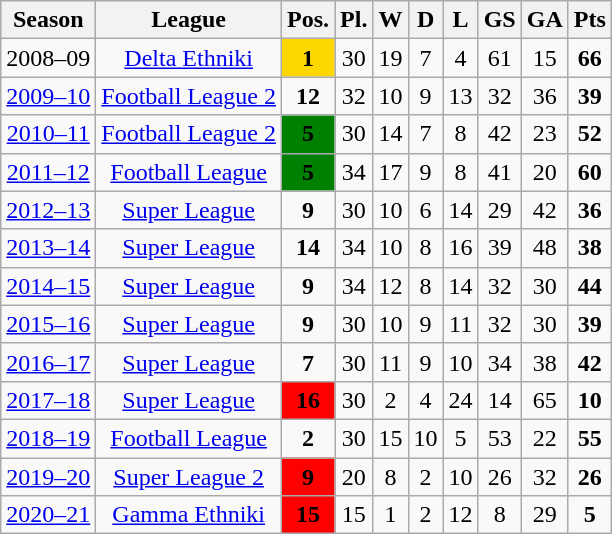<table class="wikitable"  style="text-align: center;">
<tr>
<th>Season</th>
<th>League</th>
<th>Pos.</th>
<th>Pl.</th>
<th>W</th>
<th>D</th>
<th>L</th>
<th>GS</th>
<th>GA</th>
<th>Pts</th>
</tr>
<tr>
<td>2008–09</td>
<td><a href='#'>Delta Ethniki</a></td>
<td bgcolor=gold><strong>1</strong></td>
<td>30</td>
<td>19</td>
<td>7</td>
<td>4</td>
<td>61</td>
<td>15</td>
<td><strong>66</strong></td>
</tr>
<tr>
<td><a href='#'>2009–10</a></td>
<td><a href='#'>Football League 2</a></td>
<td><strong>12</strong></td>
<td>32</td>
<td>10</td>
<td>9</td>
<td>13</td>
<td>32</td>
<td>36</td>
<td><strong>39</strong></td>
</tr>
<tr>
<td><a href='#'>2010–11</a></td>
<td><a href='#'>Football League 2</a></td>
<td bgcolor=green><strong>5</strong></td>
<td>30</td>
<td>14</td>
<td>7</td>
<td>8</td>
<td>42</td>
<td>23</td>
<td><strong>52</strong></td>
</tr>
<tr>
<td><a href='#'>2011–12</a></td>
<td><a href='#'>Football League</a></td>
<td bgcolor=green><strong>5</strong></td>
<td>34</td>
<td>17</td>
<td>9</td>
<td>8</td>
<td>41</td>
<td>20</td>
<td><strong>60</strong></td>
</tr>
<tr>
<td><a href='#'>2012–13</a></td>
<td><a href='#'>Super League</a></td>
<td><strong>9</strong></td>
<td>30</td>
<td>10</td>
<td>6</td>
<td>14</td>
<td>29</td>
<td>42</td>
<td><strong>36</strong></td>
</tr>
<tr>
<td><a href='#'>2013–14</a></td>
<td><a href='#'>Super League</a></td>
<td><strong>14</strong></td>
<td>34</td>
<td>10</td>
<td>8</td>
<td>16</td>
<td>39</td>
<td>48</td>
<td><strong>38</strong></td>
</tr>
<tr>
<td><a href='#'>2014–15</a></td>
<td><a href='#'>Super League</a></td>
<td><strong>9</strong></td>
<td>34</td>
<td>12</td>
<td>8</td>
<td>14</td>
<td>32</td>
<td>30</td>
<td><strong>44</strong></td>
</tr>
<tr>
<td><a href='#'>2015–16</a></td>
<td><a href='#'>Super League</a></td>
<td><strong>9</strong></td>
<td>30</td>
<td>10</td>
<td>9</td>
<td>11</td>
<td>32</td>
<td>30</td>
<td><strong>39</strong></td>
</tr>
<tr>
<td><a href='#'>2016–17</a></td>
<td><a href='#'>Super League</a></td>
<td><strong>7</strong></td>
<td>30</td>
<td>11</td>
<td>9</td>
<td>10</td>
<td>34</td>
<td>38</td>
<td><strong>42</strong></td>
</tr>
<tr>
<td><a href='#'>2017–18</a></td>
<td><a href='#'>Super League</a></td>
<td bgcolor=red><strong>16</strong></td>
<td>30</td>
<td>2</td>
<td>4</td>
<td>24</td>
<td>14</td>
<td>65</td>
<td><strong>10</strong></td>
</tr>
<tr>
<td><a href='#'>2018–19</a></td>
<td><a href='#'>Football League</a></td>
<td><strong>2</strong></td>
<td>30</td>
<td>15</td>
<td>10</td>
<td>5</td>
<td>53</td>
<td>22</td>
<td><strong>55</strong></td>
</tr>
<tr>
<td><a href='#'>2019–20</a></td>
<td><a href='#'>Super League 2</a></td>
<td bgcolor=red><strong>9</strong></td>
<td>20</td>
<td>8</td>
<td>2</td>
<td>10</td>
<td>26</td>
<td>32</td>
<td><strong>26</strong></td>
</tr>
<tr>
<td><a href='#'>2020–21</a></td>
<td><a href='#'>Gamma Ethniki</a></td>
<td bgcolor=red><strong>15</strong></td>
<td>15</td>
<td>1</td>
<td>2</td>
<td>12</td>
<td>8</td>
<td>29</td>
<td><strong>5</strong></td>
</tr>
</table>
